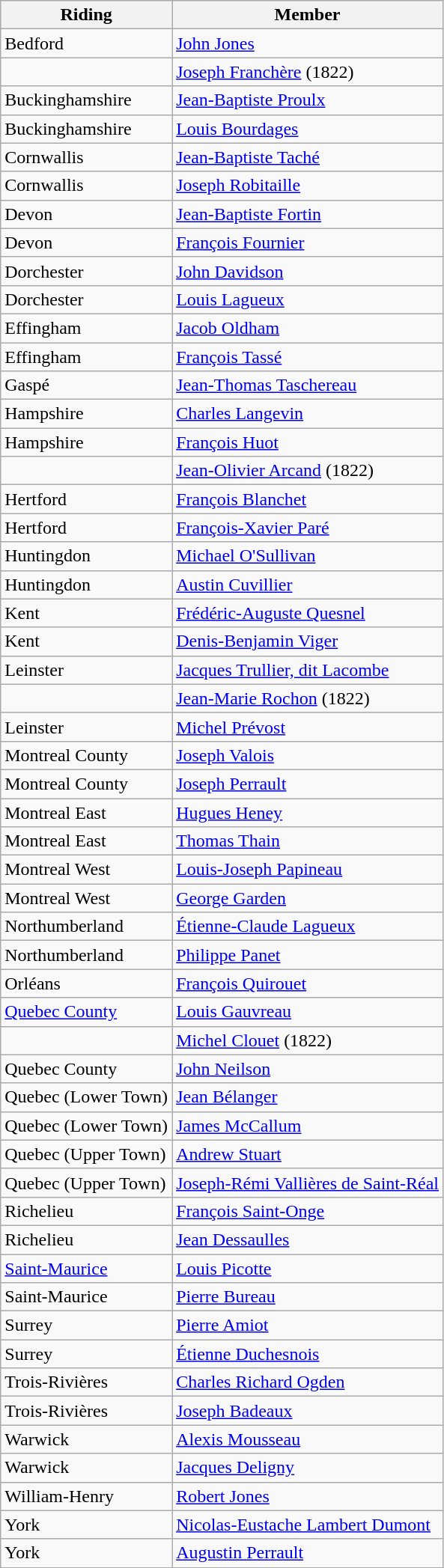<table class="wikitable">
<tr>
<th>Riding</th>
<th>Member</th>
</tr>
<tr>
<td>Bedford</td>
<td><a href='#'>John Jones</a></td>
</tr>
<tr>
<td></td>
<td><a href='#'>Joseph Franchère</a> (1822)</td>
</tr>
<tr>
<td>Buckinghamshire</td>
<td><a href='#'>Jean-Baptiste Proulx</a></td>
</tr>
<tr>
<td>Buckinghamshire</td>
<td><a href='#'>Louis Bourdages</a></td>
</tr>
<tr>
<td>Cornwallis</td>
<td><a href='#'>Jean-Baptiste Taché</a></td>
</tr>
<tr>
<td>Cornwallis</td>
<td><a href='#'>Joseph Robitaille</a></td>
</tr>
<tr>
<td>Devon</td>
<td><a href='#'>Jean-Baptiste Fortin</a></td>
</tr>
<tr>
<td>Devon</td>
<td><a href='#'>François Fournier</a></td>
</tr>
<tr>
<td>Dorchester</td>
<td><a href='#'>John Davidson</a></td>
</tr>
<tr>
<td>Dorchester</td>
<td><a href='#'>Louis Lagueux</a></td>
</tr>
<tr>
<td>Effingham</td>
<td><a href='#'>Jacob Oldham</a></td>
</tr>
<tr>
<td>Effingham</td>
<td><a href='#'>François Tassé</a></td>
</tr>
<tr>
<td>Gaspé</td>
<td><a href='#'>Jean-Thomas Taschereau</a></td>
</tr>
<tr>
<td>Hampshire</td>
<td><a href='#'>Charles Langevin</a></td>
</tr>
<tr>
<td>Hampshire</td>
<td><a href='#'>François Huot</a></td>
</tr>
<tr>
<td></td>
<td><a href='#'>Jean-Olivier Arcand</a> (1822)</td>
</tr>
<tr>
<td>Hertford</td>
<td><a href='#'>François Blanchet</a></td>
</tr>
<tr>
<td>Hertford</td>
<td><a href='#'>François-Xavier Paré</a></td>
</tr>
<tr>
<td>Huntingdon</td>
<td><a href='#'>Michael O'Sullivan</a></td>
</tr>
<tr>
<td>Huntingdon</td>
<td><a href='#'>Austin Cuvillier</a></td>
</tr>
<tr>
<td>Kent</td>
<td><a href='#'>Frédéric-Auguste Quesnel</a></td>
</tr>
<tr>
<td>Kent</td>
<td><a href='#'>Denis-Benjamin Viger</a></td>
</tr>
<tr>
<td>Leinster</td>
<td><a href='#'>Jacques Trullier, dit Lacombe</a></td>
</tr>
<tr>
<td></td>
<td><a href='#'>Jean-Marie Rochon</a> (1822)</td>
</tr>
<tr>
<td>Leinster</td>
<td><a href='#'>Michel Prévost</a></td>
</tr>
<tr>
<td>Montreal County</td>
<td><a href='#'>Joseph Valois</a></td>
</tr>
<tr>
<td>Montreal County</td>
<td><a href='#'>Joseph Perrault</a></td>
</tr>
<tr>
<td>Montreal East</td>
<td><a href='#'>Hugues Heney</a></td>
</tr>
<tr>
<td>Montreal East</td>
<td><a href='#'>Thomas Thain</a></td>
</tr>
<tr>
<td>Montreal West</td>
<td><a href='#'>Louis-Joseph Papineau</a></td>
</tr>
<tr>
<td>Montreal West</td>
<td><a href='#'>George Garden</a></td>
</tr>
<tr>
<td>Northumberland</td>
<td><a href='#'>Étienne-Claude Lagueux</a></td>
</tr>
<tr>
<td>Northumberland</td>
<td><a href='#'>Philippe Panet</a></td>
</tr>
<tr>
<td>Orléans</td>
<td><a href='#'>François Quirouet</a></td>
</tr>
<tr>
<td><a href='#'>Quebec County</a></td>
<td><a href='#'>Louis Gauvreau</a></td>
</tr>
<tr>
<td></td>
<td><a href='#'>Michel Clouet</a> (1822)</td>
</tr>
<tr>
<td>Quebec County</td>
<td><a href='#'>John Neilson</a></td>
</tr>
<tr>
<td>Quebec (Lower Town)</td>
<td><a href='#'>Jean Bélanger</a></td>
</tr>
<tr>
<td>Quebec (Lower Town)</td>
<td><a href='#'>James McCallum</a></td>
</tr>
<tr>
<td>Quebec (Upper Town)</td>
<td><a href='#'>Andrew Stuart</a></td>
</tr>
<tr>
<td>Quebec (Upper Town)</td>
<td><a href='#'>Joseph-Rémi Vallières de Saint-Réal</a></td>
</tr>
<tr>
<td>Richelieu</td>
<td><a href='#'>François Saint-Onge</a></td>
</tr>
<tr>
<td>Richelieu</td>
<td><a href='#'>Jean Dessaulles</a></td>
</tr>
<tr>
<td><a href='#'>Saint-Maurice</a></td>
<td><a href='#'>Louis Picotte</a></td>
</tr>
<tr>
<td>Saint-Maurice</td>
<td><a href='#'>Pierre Bureau</a></td>
</tr>
<tr>
<td>Surrey</td>
<td><a href='#'>Pierre Amiot</a></td>
</tr>
<tr>
<td>Surrey</td>
<td><a href='#'>Étienne Duchesnois</a></td>
</tr>
<tr>
<td>Trois-Rivières</td>
<td><a href='#'>Charles Richard Ogden</a></td>
</tr>
<tr>
<td>Trois-Rivières</td>
<td><a href='#'>Joseph Badeaux</a></td>
</tr>
<tr>
<td>Warwick</td>
<td><a href='#'>Alexis Mousseau</a></td>
</tr>
<tr>
<td>Warwick</td>
<td><a href='#'>Jacques Deligny</a></td>
</tr>
<tr>
<td>William-Henry</td>
<td><a href='#'>Robert Jones</a></td>
</tr>
<tr>
<td>York</td>
<td><a href='#'>Nicolas-Eustache Lambert Dumont</a></td>
</tr>
<tr>
<td>York</td>
<td><a href='#'>Augustin Perrault</a></td>
</tr>
</table>
